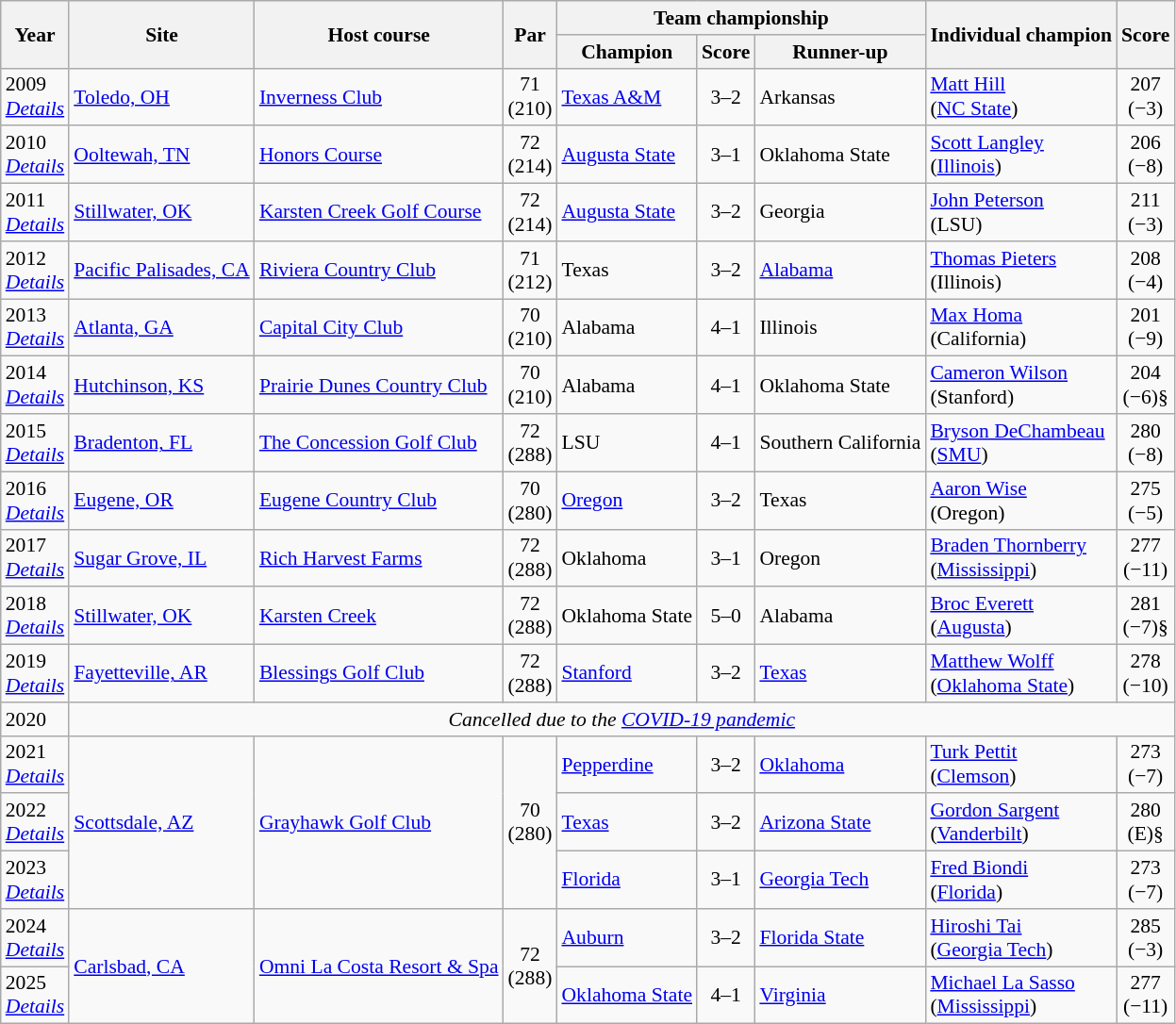<table class="wikitable" style="font-size:90%;">
<tr>
<th rowspan="2">Year</th>
<th rowspan="2">Site</th>
<th rowspan="2">Host course</th>
<th rowspan="2">Par</th>
<th colspan=3>Team championship</th>
<th rowspan="2">Individual champion</th>
<th rowspan="2">Score</th>
</tr>
<tr>
<th>Champion</th>
<th>Score</th>
<th>Runner-up</th>
</tr>
<tr>
<td>2009 <br> <em><a href='#'>Details</a></em></td>
<td><a href='#'>Toledo, OH</a></td>
<td><a href='#'>Inverness Club</a></td>
<td align=center>71<br>(210)</td>
<td><a href='#'>Texas A&M</a></td>
<td align=center>3–2</td>
<td>Arkansas</td>
<td><a href='#'>Matt Hill</a><br>(<a href='#'>NC State</a>)</td>
<td align=center>207<br>(−3)</td>
</tr>
<tr>
<td>2010 <br> <em><a href='#'>Details</a></em></td>
<td><a href='#'>Ooltewah, TN</a></td>
<td><a href='#'>Honors Course</a></td>
<td align=center>72<br>(214)</td>
<td><a href='#'>Augusta State</a></td>
<td align=center>3–1</td>
<td>Oklahoma State</td>
<td><a href='#'>Scott Langley</a><br>(<a href='#'>Illinois</a>)</td>
<td align=center>206<br>(−8)</td>
</tr>
<tr>
<td>2011 <br> <em><a href='#'>Details</a></em></td>
<td><a href='#'>Stillwater, OK</a></td>
<td><a href='#'>Karsten Creek Golf Course</a></td>
<td align=center>72<br>(214)</td>
<td><a href='#'>Augusta State</a></td>
<td align=center>3–2</td>
<td>Georgia</td>
<td><a href='#'>John Peterson</a><br>(LSU)</td>
<td align=center>211<br>(−3)</td>
</tr>
<tr>
<td>2012 <br> <em><a href='#'>Details</a></em></td>
<td><a href='#'>Pacific Palisades, CA</a></td>
<td><a href='#'>Riviera Country Club</a></td>
<td align=center>71<br>(212)</td>
<td>Texas</td>
<td align=center>3–2</td>
<td><a href='#'>Alabama</a></td>
<td><a href='#'>Thomas Pieters</a><br>(Illinois)</td>
<td align=center>208<br>(−4)</td>
</tr>
<tr>
<td>2013 <br> <em><a href='#'>Details</a></em></td>
<td><a href='#'>Atlanta, GA</a></td>
<td><a href='#'>Capital City Club</a></td>
<td align=center>70<br>(210)</td>
<td>Alabama</td>
<td align=center>4–1</td>
<td>Illinois</td>
<td><a href='#'>Max Homa</a><br>(California)</td>
<td align=center>201<br>(−9)</td>
</tr>
<tr>
<td>2014 <br> <em><a href='#'>Details</a></em></td>
<td><a href='#'>Hutchinson, KS</a></td>
<td><a href='#'>Prairie Dunes Country Club</a></td>
<td align=center>70<br>(210)</td>
<td>Alabama</td>
<td align=center>4–1</td>
<td>Oklahoma State</td>
<td><a href='#'>Cameron Wilson</a><br>(Stanford)</td>
<td align=center>204<br>(−6)§</td>
</tr>
<tr>
<td>2015 <br> <em><a href='#'>Details</a></em></td>
<td><a href='#'>Bradenton, FL</a></td>
<td><a href='#'>The Concession Golf Club</a></td>
<td align=center>72<br>(288)</td>
<td>LSU</td>
<td align=center>4–1</td>
<td>Southern California</td>
<td><a href='#'>Bryson DeChambeau</a><br>(<a href='#'>SMU</a>)</td>
<td align=center>280<br>(−8)</td>
</tr>
<tr>
<td>2016 <br> <em><a href='#'>Details</a></em></td>
<td><a href='#'>Eugene, OR</a></td>
<td><a href='#'>Eugene Country Club</a></td>
<td align=center>70<br>(280)</td>
<td><a href='#'>Oregon</a></td>
<td align=center>3–2</td>
<td>Texas</td>
<td><a href='#'>Aaron Wise</a><br>(Oregon)</td>
<td align=center>275<br>(−5)</td>
</tr>
<tr>
<td>2017 <br> <em><a href='#'>Details</a></em></td>
<td><a href='#'>Sugar Grove, IL</a></td>
<td><a href='#'>Rich Harvest Farms</a></td>
<td align=center>72<br>(288)</td>
<td>Oklahoma</td>
<td align=center>3–1</td>
<td>Oregon</td>
<td><a href='#'>Braden Thornberry</a><br>(<a href='#'>Mississippi</a>)</td>
<td align=center>277<br>(−11)</td>
</tr>
<tr>
<td>2018 <br> <em><a href='#'>Details</a></em></td>
<td><a href='#'>Stillwater, OK</a></td>
<td><a href='#'>Karsten Creek</a></td>
<td align=center>72<br>(288)</td>
<td>Oklahoma State</td>
<td align=center>5–0</td>
<td>Alabama</td>
<td><a href='#'>Broc Everett</a><br>(<a href='#'>Augusta</a>)</td>
<td align=center>281<br>(−7)§</td>
</tr>
<tr>
<td>2019 <br> <em><a href='#'>Details</a></em></td>
<td><a href='#'>Fayetteville, AR</a></td>
<td><a href='#'>Blessings Golf Club</a></td>
<td align=center>72<br>(288)</td>
<td><a href='#'>Stanford</a></td>
<td align=center>3–2</td>
<td><a href='#'>Texas</a></td>
<td><a href='#'>Matthew Wolff</a><br>(<a href='#'>Oklahoma State</a>)</td>
<td align=center>278<br>(−10)</td>
</tr>
<tr>
<td>2020</td>
<td colspan=8 align=center><em>Cancelled due to the <a href='#'>COVID-19 pandemic</a></em></td>
</tr>
<tr>
<td>2021 <br> <em><a href='#'>Details</a></em></td>
<td rowspan="3"><a href='#'>Scottsdale, AZ</a></td>
<td rowspan="3"><a href='#'>Grayhawk Golf Club</a></td>
<td rowspan="3" align="center">70<br>(280)</td>
<td><a href='#'>Pepperdine</a></td>
<td align=center>3–2</td>
<td><a href='#'>Oklahoma</a></td>
<td><a href='#'>Turk Pettit</a><br>(<a href='#'>Clemson</a>)</td>
<td align=center>273<br>(−7)</td>
</tr>
<tr>
<td>2022 <br> <em><a href='#'>Details</a></em></td>
<td><a href='#'>Texas</a></td>
<td align=center>3–2</td>
<td><a href='#'>Arizona State</a></td>
<td><a href='#'>Gordon Sargent</a><br>(<a href='#'>Vanderbilt</a>)</td>
<td align=center>280<br>(E)§</td>
</tr>
<tr>
<td>2023 <br> <em><a href='#'>Details</a></em></td>
<td><a href='#'>Florida</a></td>
<td align=center>3–1</td>
<td><a href='#'>Georgia Tech</a></td>
<td><a href='#'>Fred Biondi</a><br>(<a href='#'>Florida</a>)</td>
<td align=center>273<br>(−7)</td>
</tr>
<tr>
<td>2024<br><em><a href='#'>Details</a></em></td>
<td rowspan="2"><a href='#'>Carlsbad, CA</a></td>
<td rowspan="2"><a href='#'>Omni La Costa Resort & Spa</a></td>
<td rowspan="2" align="center">72<br>(288)</td>
<td><a href='#'>Auburn</a></td>
<td align=center>3–2</td>
<td><a href='#'>Florida State</a></td>
<td><a href='#'>Hiroshi Tai</a><br>(<a href='#'>Georgia Tech</a>)</td>
<td align=center>285<br>(−3)</td>
</tr>
<tr>
<td>2025<br><em><a href='#'>Details</a></em></td>
<td><a href='#'>Oklahoma State</a></td>
<td align=center>4–1</td>
<td><a href='#'>Virginia</a></td>
<td><a href='#'>Michael La Sasso</a><br>(<a href='#'>Mississippi</a>)</td>
<td align=center>277<br>(−11)</td>
</tr>
</table>
